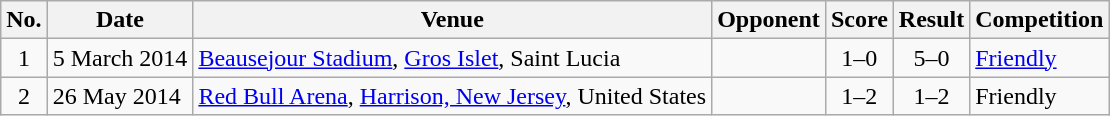<table class="wikitable sortable">
<tr>
<th scope="col">No.</th>
<th scope="col">Date</th>
<th scope="col">Venue</th>
<th scope="col">Opponent</th>
<th scope="col">Score</th>
<th scope="col">Result</th>
<th scope="col">Competition</th>
</tr>
<tr>
<td align="center">1</td>
<td>5 March 2014</td>
<td><a href='#'>Beausejour Stadium</a>, <a href='#'>Gros Islet</a>, Saint Lucia</td>
<td></td>
<td align="center">1–0</td>
<td align="center">5–0</td>
<td><a href='#'>Friendly</a></td>
</tr>
<tr>
<td align="center">2</td>
<td>26 May 2014</td>
<td><a href='#'>Red Bull Arena</a>, <a href='#'>Harrison, New Jersey</a>, United States</td>
<td></td>
<td align="center">1–2</td>
<td align="center">1–2</td>
<td>Friendly</td>
</tr>
</table>
